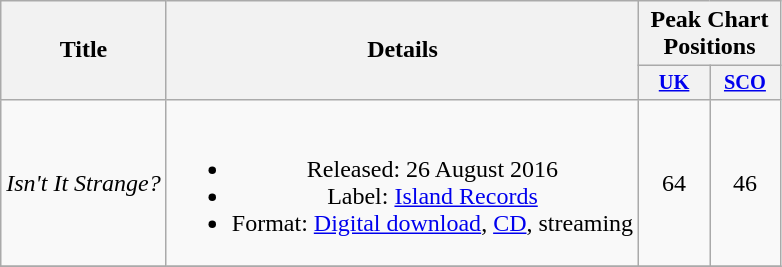<table class="wikitable plainrowheaders" style="text-align:center;">
<tr>
<th scope="col" rowspan="2">Title</th>
<th scope="col" rowspan="2">Details</th>
<th scope="col" colspan="2">Peak Chart Positions</th>
</tr>
<tr>
<th scope="col" style="width:3em;font-size:85%;"><a href='#'>UK</a><br></th>
<th scope="col" style="width:3em;font-size:85%;"><a href='#'>SCO</a><br></th>
</tr>
<tr>
<td><em>Isn't It Strange?</em></td>
<td><br><ul><li>Released: 26 August 2016</li><li>Label: <a href='#'>Island Records</a></li><li>Format: <a href='#'>Digital download</a>, <a href='#'>CD</a>, streaming</li></ul></td>
<td>64<br></td>
<td>46</td>
</tr>
<tr>
</tr>
</table>
